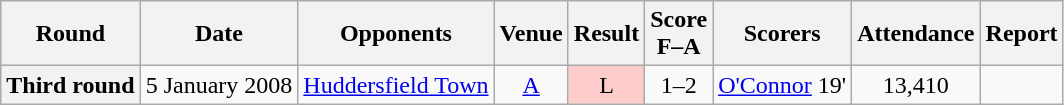<table class="wikitable plainrowheaders" style="text-align:center">
<tr>
<th scope="col">Round</th>
<th scope="col">Date</th>
<th scope="col">Opponents</th>
<th scope="col">Venue</th>
<th scope="col">Result</th>
<th scope="col">Score<br>F–A</th>
<th scope="col">Scorers</th>
<th scope="col">Attendance</th>
<th scope="col">Report</th>
</tr>
<tr>
<th scope="row">Third round</th>
<td align="left">5 January 2008</td>
<td align="left"><a href='#'>Huddersfield Town</a></td>
<td><a href='#'>A</a></td>
<td style="background:#fcc">L</td>
<td>1–2</td>
<td align="left"><a href='#'>O'Connor</a> 19'</td>
<td>13,410</td>
<td></td>
</tr>
</table>
